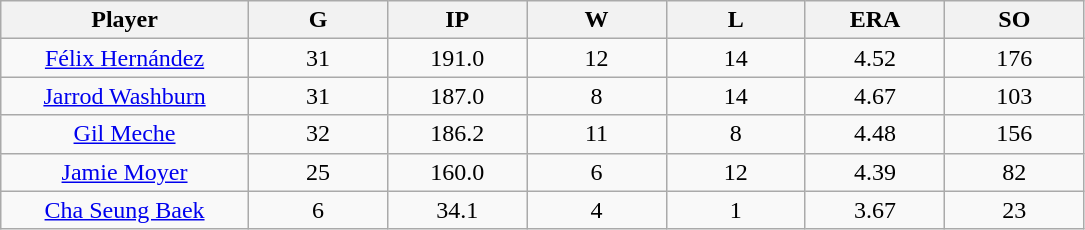<table class="wikitable sortable">
<tr>
<th bgcolor="#DDDDFF" width="16%">Player</th>
<th bgcolor="#DDDDFF" width="9%">G</th>
<th bgcolor="#DDDDFF" width="9%">IP</th>
<th bgcolor="#DDDDFF" width="9%">W</th>
<th bgcolor="#DDDDFF" width="9%">L</th>
<th bgcolor="#DDDDFF" width="9%">ERA</th>
<th bgcolor="#DDDDFF" width="9%">SO</th>
</tr>
<tr align="center">
<td><a href='#'>Félix Hernández</a></td>
<td>31</td>
<td>191.0</td>
<td>12</td>
<td>14</td>
<td>4.52</td>
<td>176</td>
</tr>
<tr align=center>
<td><a href='#'>Jarrod Washburn</a></td>
<td>31</td>
<td>187.0</td>
<td>8</td>
<td>14</td>
<td>4.67</td>
<td>103</td>
</tr>
<tr align=center>
<td><a href='#'>Gil Meche</a></td>
<td>32</td>
<td>186.2</td>
<td>11</td>
<td>8</td>
<td>4.48</td>
<td>156</td>
</tr>
<tr align=center>
<td><a href='#'>Jamie Moyer</a></td>
<td>25</td>
<td>160.0</td>
<td>6</td>
<td>12</td>
<td>4.39</td>
<td>82</td>
</tr>
<tr align="center">
<td><a href='#'>Cha Seung Baek</a></td>
<td>6</td>
<td>34.1</td>
<td>4</td>
<td>1</td>
<td>3.67</td>
<td>23</td>
</tr>
</table>
